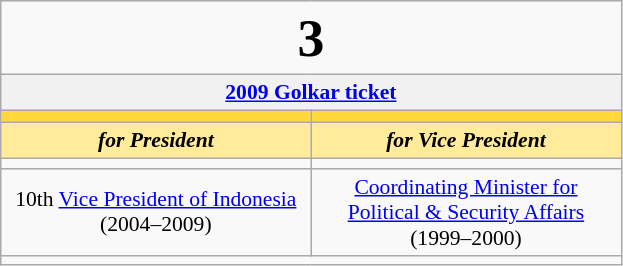<table class="wikitable" style="font-size:90%; text-align:center">
<tr>
<td colspan=2 style="text-align:center;"><big><big><big><big><big><strong>3</strong></big></big></big></big></big></td>
</tr>
<tr>
<td colspan=2 style="background:#f1f1f1;"><strong><a href='#'>2009 Golkar ticket</a></strong></td>
</tr>
<tr>
<th style="font-size:135%; background:#FFD83B;"><a href='#'></a></th>
<th style="font-size:135%; background:#FFD83B;"><a href='#'></a></th>
</tr>
<tr style="color:#000; font-size:100%;">
<td style="width:3em; width:200px; background:#FFEB99;"><strong><em>for President</em></strong></td>
<td style="width:3em; width:200px; background:#FFEB99;"><strong><em>for Vice President</em></strong></td>
</tr>
<tr>
<td></td>
<td></td>
</tr>
<tr>
<td>10th <a href='#'>Vice President of Indonesia</a> (2004–2009)</td>
<td><a href='#'>Coordinating Minister for Political & Security Affairs</a> (1999–2000)</td>
</tr>
<tr>
<td colspan=2><strong></strong></td>
</tr>
</table>
